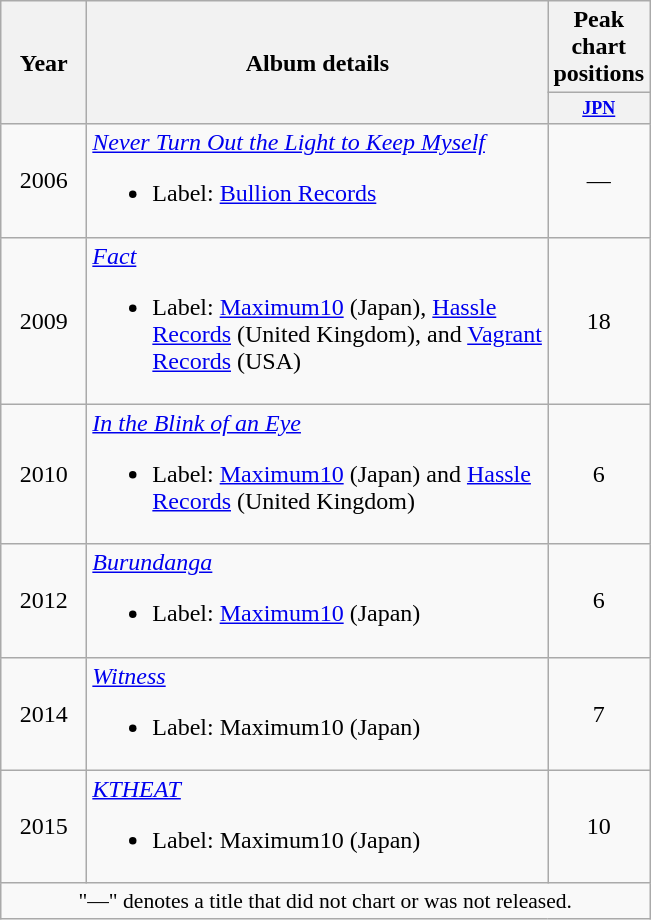<table class="wikitable" style="text-align:center;">
<tr>
<th rowspan="2" width=50>Year</th>
<th rowspan="2" width="300">Album details</th>
<th colspan="1">Peak chart positions</th>
</tr>
<tr>
<th style="width:4em;font-size:75%;"><a href='#'>JPN</a><br></th>
</tr>
<tr>
<td>2006</td>
<td align="left"><em><a href='#'>Never Turn Out the Light to Keep Myself</a></em><br><ul><li>Label: <a href='#'>Bullion Records</a></li></ul></td>
<td>—</td>
</tr>
<tr>
<td>2009</td>
<td align="left"><em><a href='#'>Fact</a></em><br><ul><li>Label: <a href='#'>Maximum10</a> (Japan), <a href='#'>Hassle Records</a> (United Kingdom), and <a href='#'>Vagrant Records</a> (USA)</li></ul></td>
<td>18</td>
</tr>
<tr>
<td>2010</td>
<td align="left"><em><a href='#'>In the Blink of an Eye</a></em><br><ul><li>Label:  <a href='#'>Maximum10</a> (Japan) and <a href='#'>Hassle Records</a> (United Kingdom)</li></ul></td>
<td>6</td>
</tr>
<tr>
<td>2012</td>
<td align="left"><em><a href='#'>Burundanga</a></em><br><ul><li>Label: <a href='#'>Maximum10</a> (Japan)</li></ul></td>
<td>6</td>
</tr>
<tr>
<td>2014</td>
<td align="left"><em><a href='#'>Witness</a></em><br><ul><li>Label: Maximum10 (Japan)</li></ul></td>
<td>7</td>
</tr>
<tr>
<td>2015</td>
<td align="left"><em><a href='#'>KTHEAT</a></em><br><ul><li>Label: Maximum10 (Japan)</li></ul></td>
<td>10</td>
</tr>
<tr>
<td colspan="4" style="font-size:90%">"—" denotes a title that did not chart or was not released.</td>
</tr>
</table>
